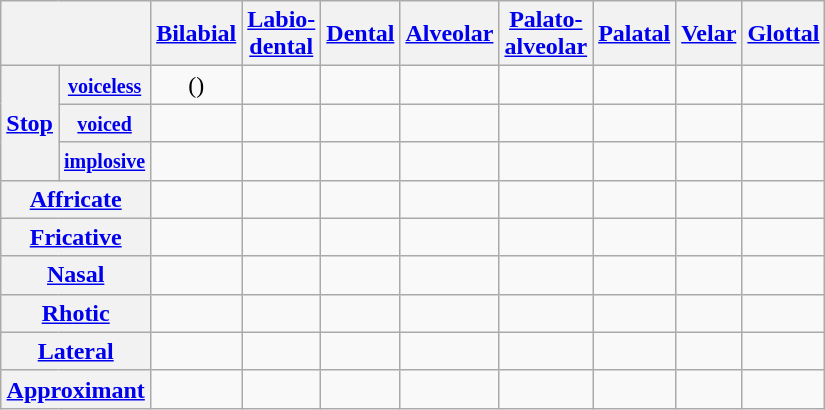<table class="wikitable" style="text-align:center">
<tr>
<th colspan="2"></th>
<th><a href='#'>Bilabial</a></th>
<th><a href='#'>Labio-<br>dental</a></th>
<th><a href='#'>Dental</a></th>
<th><a href='#'>Alveolar</a></th>
<th><a href='#'>Palato-<br>alveolar</a></th>
<th><a href='#'>Palatal</a></th>
<th><a href='#'>Velar</a></th>
<th><a href='#'>Glottal</a></th>
</tr>
<tr>
<th rowspan="3"><a href='#'>Stop</a></th>
<th><small><a href='#'>voiceless</a></small></th>
<td>()</td>
<td></td>
<td></td>
<td></td>
<td></td>
<td></td>
<td></td>
<td></td>
</tr>
<tr>
<th><small><a href='#'>voiced</a></small></th>
<td></td>
<td></td>
<td></td>
<td></td>
<td></td>
<td></td>
<td></td>
<td></td>
</tr>
<tr>
<th><small><a href='#'>implosive</a></small></th>
<td></td>
<td></td>
<td></td>
<td></td>
<td></td>
<td></td>
<td></td>
<td></td>
</tr>
<tr>
<th colspan="2"><a href='#'>Affricate</a></th>
<td></td>
<td></td>
<td></td>
<td></td>
<td></td>
<td></td>
<td></td>
<td></td>
</tr>
<tr>
<th colspan="2"><a href='#'>Fricative</a></th>
<td></td>
<td></td>
<td></td>
<td></td>
<td></td>
<td></td>
<td></td>
<td></td>
</tr>
<tr>
<th colspan="2"><a href='#'>Nasal</a></th>
<td></td>
<td></td>
<td></td>
<td></td>
<td></td>
<td></td>
<td></td>
<td></td>
</tr>
<tr>
<th colspan="2"><a href='#'>Rhotic</a></th>
<td></td>
<td></td>
<td></td>
<td></td>
<td></td>
<td></td>
<td></td>
<td></td>
</tr>
<tr>
<th colspan="2"><a href='#'>Lateral</a></th>
<td></td>
<td></td>
<td></td>
<td></td>
<td></td>
<td></td>
<td></td>
<td></td>
</tr>
<tr>
<th colspan="2"><a href='#'>Approximant</a></th>
<td></td>
<td></td>
<td></td>
<td></td>
<td></td>
<td></td>
<td></td>
<td></td>
</tr>
</table>
